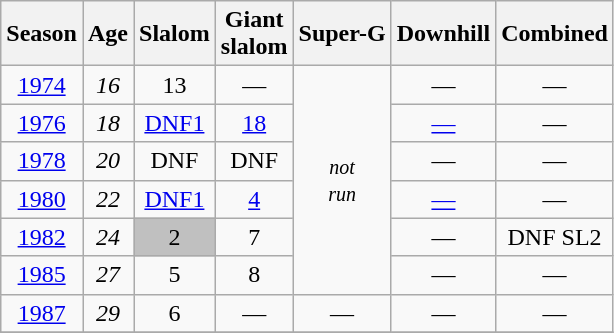<table class=wikitable style="text-align:center">
<tr>
<th>Season</th>
<th>Age</th>
<th>Slalom</th>
<th>Giant<br>slalom</th>
<th>Super-G</th>
<th>Downhill</th>
<th>Combined</th>
</tr>
<tr>
<td><a href='#'>1974</a></td>
<td><em>16</em></td>
<td>13</td>
<td>—</td>
<td rowspan="6"><small><em>not<br>run</em></small></td>
<td>—</td>
<td>—</td>
</tr>
<tr>
<td><a href='#'>1976</a></td>
<td><em>18</em></td>
<td><a href='#'>DNF1</a></td>
<td><a href='#'>18</a></td>
<td><a href='#'>—</a></td>
<td>—</td>
</tr>
<tr>
<td><a href='#'>1978</a></td>
<td><em>20</em></td>
<td>DNF</td>
<td>DNF</td>
<td>—</td>
<td>—</td>
</tr>
<tr>
<td><a href='#'>1980</a></td>
<td><em>22</em></td>
<td><a href='#'>DNF1</a></td>
<td><a href='#'>4</a></td>
<td><a href='#'>—</a></td>
<td>—</td>
</tr>
<tr>
<td><a href='#'>1982</a></td>
<td><em>24</em></td>
<td bgcolor="silver">2</td>
<td>7</td>
<td>—</td>
<td>DNF SL2 </td>
</tr>
<tr>
<td><a href='#'>1985</a></td>
<td><em>27</em></td>
<td>5</td>
<td>8</td>
<td>—</td>
<td>—</td>
</tr>
<tr>
<td><a href='#'>1987</a></td>
<td><em>29</em></td>
<td>6</td>
<td>—</td>
<td>—</td>
<td>—</td>
<td>—</td>
</tr>
<tr>
</tr>
</table>
